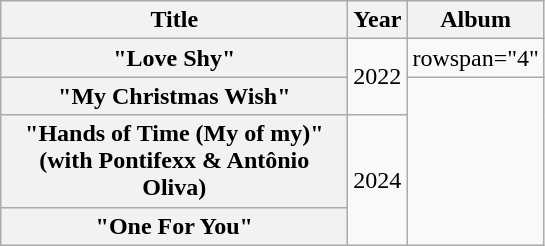<table class="wikitable plainrowheaders" style="text-align:center;" border="1">
<tr>
<th scope="col" rowspan="1" style="width:14em;">Title</th>
<th scope="col" rowspan="1" style="width:1em;">Year</th>
<th scope="col" rowspan="1">Album</th>
</tr>
<tr>
<th scope="row">"Love Shy"</th>
<td rowspan="2">2022</td>
<td>rowspan="4" </td>
</tr>
<tr>
<th scope="row">"My Christmas Wish"</th>
</tr>
<tr>
<th scope="row">"Hands of Time (My of my)" (with Pontifexx & Antônio Oliva)</th>
<td rowspan="2">2024</td>
</tr>
<tr>
<th scope="row">"One For You"</th>
</tr>
</table>
